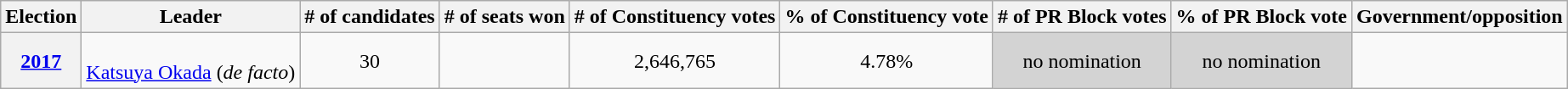<table class="wikitable sortable">
<tr>
<th>Election</th>
<th>Leader</th>
<th># of candidates</th>
<th># of seats won</th>
<th># of Constituency votes</th>
<th>% of Constituency vote</th>
<th># of PR Block votes</th>
<th>% of PR Block vote</th>
<th>Government/opposition</th>
</tr>
<tr style="text-align:center;">
<th><a href='#'>2017</a></th>
<td><br><a href='#'>Katsuya Okada</a>  (<em>de facto</em>)</td>
<td>30 </td>
<td></td>
<td>2,646,765 </td>
<td>4.78% </td>
<td style="background:lightgrey;">no nomination</td>
<td style="background:lightgrey;">no nomination</td>
<td></td>
</tr>
</table>
